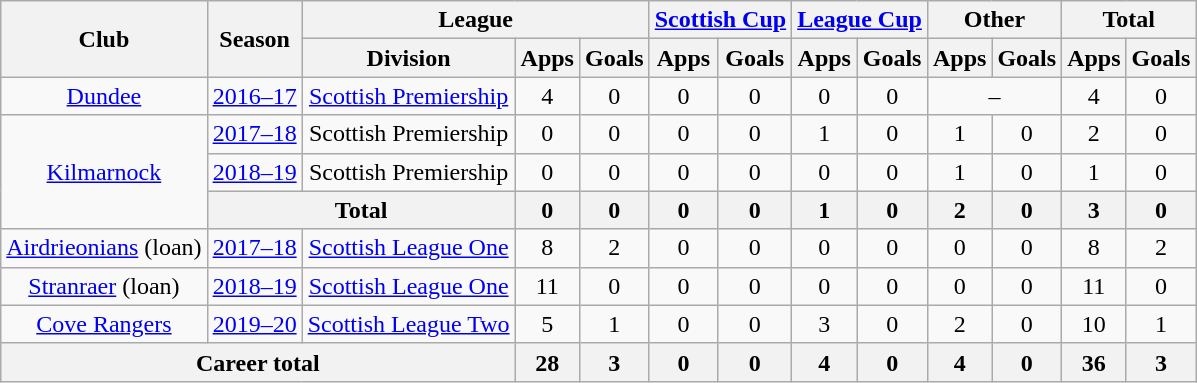<table class="wikitable" style="text-align:center">
<tr>
<th rowspan="2">Club</th>
<th rowspan="2">Season</th>
<th colspan="3">League</th>
<th colspan="2"><a href='#'>Scottish Cup</a></th>
<th colspan="2"><a href='#'>League Cup</a></th>
<th colspan="2">Other</th>
<th colspan="2">Total</th>
</tr>
<tr>
<th>Division</th>
<th>Apps</th>
<th>Goals</th>
<th>Apps</th>
<th>Goals</th>
<th>Apps</th>
<th>Goals</th>
<th>Apps</th>
<th>Goals</th>
<th>Apps</th>
<th>Goals</th>
</tr>
<tr>
<td><a href='#'>Dundee</a></td>
<td><a href='#'>2016–17</a></td>
<td><a href='#'>Scottish Premiership</a></td>
<td>4</td>
<td>0</td>
<td>0</td>
<td>0</td>
<td>0</td>
<td>0</td>
<td colspan="2">–</td>
<td>4</td>
<td>0</td>
</tr>
<tr>
<td rowspan=3><a href='#'>Kilmarnock</a></td>
<td><a href='#'>2017–18</a></td>
<td>Scottish Premiership</td>
<td>0</td>
<td>0</td>
<td>0</td>
<td>0</td>
<td>1</td>
<td>0</td>
<td>1</td>
<td>0</td>
<td>2</td>
<td>0</td>
</tr>
<tr>
<td><a href='#'>2018–19</a></td>
<td>Scottish Premiership</td>
<td>0</td>
<td>0</td>
<td>0</td>
<td>0</td>
<td>0</td>
<td>0</td>
<td>1</td>
<td>0</td>
<td>1</td>
<td>0</td>
</tr>
<tr>
<th colspan=2>Total</th>
<th>0</th>
<th>0</th>
<th>0</th>
<th>0</th>
<th>1</th>
<th>0</th>
<th>2</th>
<th>0</th>
<th>3</th>
<th>0</th>
</tr>
<tr>
<td><a href='#'>Airdrieonians</a> (loan)</td>
<td><a href='#'>2017–18</a></td>
<td><a href='#'>Scottish League One</a></td>
<td>8</td>
<td>2</td>
<td>0</td>
<td>0</td>
<td>0</td>
<td>0</td>
<td>0</td>
<td>0</td>
<td>8</td>
<td>2</td>
</tr>
<tr>
<td><a href='#'>Stranraer</a> (loan)</td>
<td><a href='#'>2018–19</a></td>
<td><a href='#'>Scottish League One</a></td>
<td>11</td>
<td>0</td>
<td>0</td>
<td>0</td>
<td>0</td>
<td>0</td>
<td>0</td>
<td>0</td>
<td>11</td>
<td>0</td>
</tr>
<tr>
<td><a href='#'>Cove Rangers</a></td>
<td><a href='#'>2019–20</a></td>
<td><a href='#'>Scottish League Two</a></td>
<td>5</td>
<td>1</td>
<td>0</td>
<td>0</td>
<td>3</td>
<td>0</td>
<td>2</td>
<td>0</td>
<td>10</td>
<td>1</td>
</tr>
<tr>
<th colspan="3">Career total</th>
<th>28</th>
<th>3</th>
<th>0</th>
<th>0</th>
<th>4</th>
<th>0</th>
<th>4</th>
<th>0</th>
<th>36</th>
<th>3</th>
</tr>
</table>
